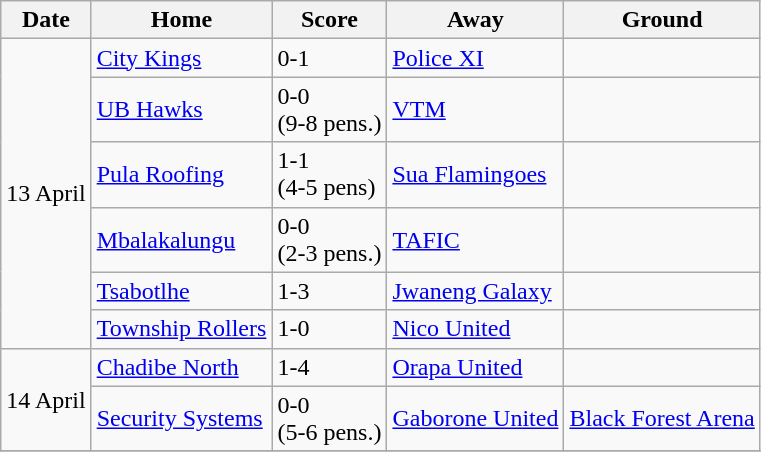<table class="wikitable sortable">
<tr>
<th>Date</th>
<th>Home</th>
<th>Score</th>
<th>Away</th>
<th>Ground</th>
</tr>
<tr>
<td rowspan="6">13 April</td>
<td><a href='#'>City Kings</a></td>
<td>0-1</td>
<td><a href='#'>Police XI</a></td>
<td></td>
</tr>
<tr>
<td><a href='#'>UB Hawks</a></td>
<td>0-0<br>(9-8 pens.)</td>
<td><a href='#'>VTM</a></td>
<td></td>
</tr>
<tr>
<td><a href='#'>Pula Roofing</a></td>
<td>1-1<br>(4-5 pens)</td>
<td><a href='#'>Sua Flamingoes</a></td>
<td></td>
</tr>
<tr>
<td><a href='#'>Mbalakalungu</a></td>
<td>0-0<br>(2-3 pens.)</td>
<td><a href='#'>TAFIC</a></td>
<td></td>
</tr>
<tr>
<td><a href='#'>Tsabotlhe</a></td>
<td>1-3</td>
<td><a href='#'>Jwaneng Galaxy</a></td>
<td></td>
</tr>
<tr>
<td><a href='#'>Township Rollers</a></td>
<td>1-0</td>
<td><a href='#'>Nico United</a></td>
<td></td>
</tr>
<tr>
<td rowspan="2">14 April</td>
<td><a href='#'>Chadibe North</a></td>
<td>1-4</td>
<td><a href='#'>Orapa United</a></td>
<td></td>
</tr>
<tr>
<td><a href='#'>Security Systems</a></td>
<td>0-0<br>(5-6 pens.)</td>
<td><a href='#'>Gaborone United</a></td>
<td><a href='#'>Black Forest Arena</a></td>
</tr>
<tr>
</tr>
</table>
